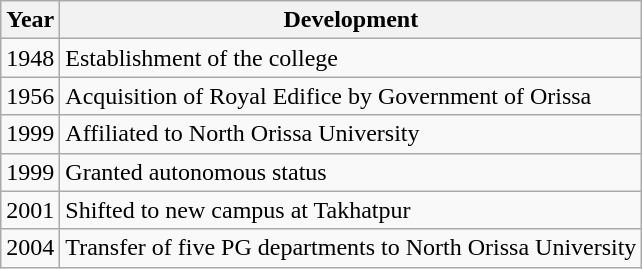<table class="wikitable">
<tr>
<th>Year</th>
<th>Development</th>
</tr>
<tr>
<td>1948</td>
<td>Establishment of the college</td>
</tr>
<tr>
<td>1956</td>
<td>Acquisition of Royal Edifice by Government of Orissa</td>
</tr>
<tr>
<td>1999</td>
<td>Affiliated to North Orissa University</td>
</tr>
<tr>
<td>1999</td>
<td>Granted autonomous status</td>
</tr>
<tr>
<td>2001</td>
<td>Shifted to new campus at Takhatpur</td>
</tr>
<tr>
<td>2004</td>
<td>Transfer of five PG departments to North Orissa University</td>
</tr>
</table>
